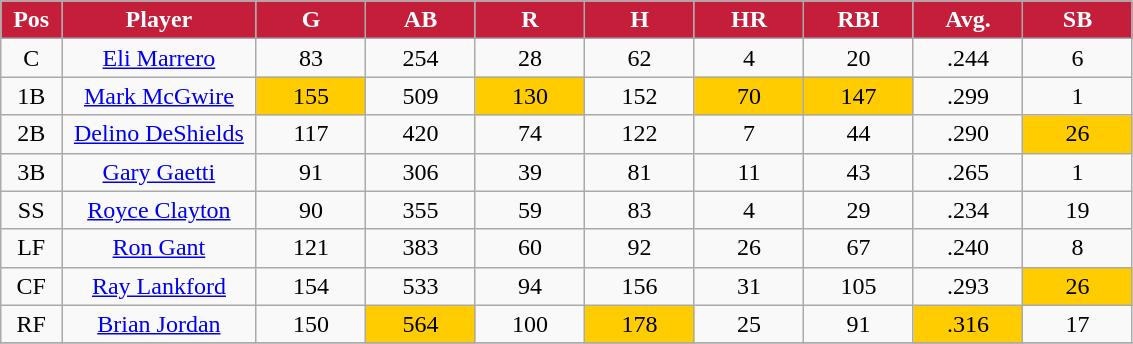<table class="wikitable sortable">
<tr>
<th style="background:#c41e3a;color:white;" width="5%">Pos</th>
<th style="background:#c41e3a;color:white;" width="16%">Player</th>
<th style="background:#c41e3a;color:white;" width="9%">G</th>
<th style="background:#c41e3a;color:white;" width="9%">AB</th>
<th style="background:#c41e3a;color:white;" width="9%">R</th>
<th style="background:#c41e3a;color:white;" width="9%">H</th>
<th style="background:#c41e3a;color:white;" width="9%">HR</th>
<th style="background:#c41e3a;color:white;" width="9%">RBI</th>
<th style="background:#c41e3a;color:white;" width="9%">Avg.</th>
<th style="background:#c41e3a;color:white;" width="9%">SB</th>
</tr>
<tr align="center">
<td>C</td>
<td><a href='#'>Eli Marrero</a></td>
<td>83</td>
<td>254</td>
<td>28</td>
<td>62</td>
<td>4</td>
<td>20</td>
<td>.244</td>
<td>6</td>
</tr>
<tr align="center">
<td>1B</td>
<td><a href='#'>Mark McGwire</a></td>
<td bgcolor="#FFCC00">155</td>
<td>509</td>
<td bgcolor="#FFCC00">130</td>
<td>152</td>
<td bgcolor="#FFCC00">70</td>
<td bgcolor="#FFCC00">147</td>
<td>.299</td>
<td>1</td>
</tr>
<tr align="center">
<td>2B</td>
<td><a href='#'>Delino DeShields</a></td>
<td>117</td>
<td>420</td>
<td>74</td>
<td>122</td>
<td>7</td>
<td>44</td>
<td>.290</td>
<td bgcolor="#FFCC00">26</td>
</tr>
<tr align="center">
<td>3B</td>
<td><a href='#'>Gary Gaetti</a></td>
<td>91</td>
<td>306</td>
<td>39</td>
<td>81</td>
<td>11</td>
<td>43</td>
<td>.265</td>
<td>1</td>
</tr>
<tr align="center">
<td>SS</td>
<td><a href='#'>Royce Clayton</a></td>
<td>90</td>
<td>355</td>
<td>59</td>
<td>83</td>
<td>4</td>
<td>29</td>
<td>.234</td>
<td>19</td>
</tr>
<tr align="center">
<td>LF</td>
<td><a href='#'>Ron Gant</a></td>
<td>121</td>
<td>383</td>
<td>60</td>
<td>92</td>
<td>26</td>
<td>67</td>
<td>.240</td>
<td>8</td>
</tr>
<tr align="center">
<td>CF</td>
<td><a href='#'>Ray Lankford</a></td>
<td>154</td>
<td>533</td>
<td>94</td>
<td>156</td>
<td>31</td>
<td>105</td>
<td>.293</td>
<td bgcolor="#FFCC00">26</td>
</tr>
<tr align="center">
<td>RF</td>
<td><a href='#'>Brian Jordan</a></td>
<td>150</td>
<td bgcolor="#FFCC00">564</td>
<td>100</td>
<td bgcolor="#FFCC00">178</td>
<td>25</td>
<td>91</td>
<td bgcolor="#FFCC00">.316</td>
<td>17</td>
</tr>
<tr align="center">
</tr>
</table>
